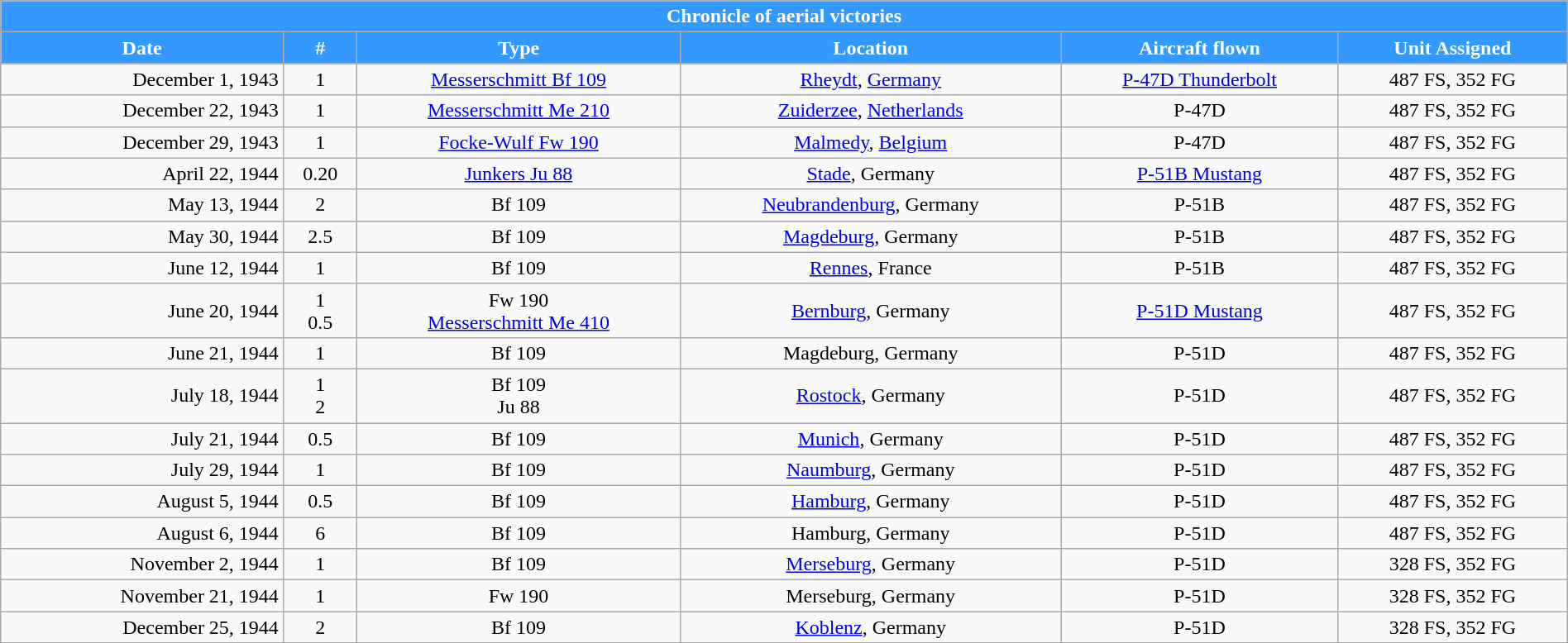<table class="wikitable plainrowheaders collapsible collapsed" style="margin-left: auto; margin-right: auto; border: none; text-align:right; width: 100%;">
<tr style="color:white;">
<th colspan="6" style="background-color: #3399ff">Chronicle of aerial victories</th>
</tr>
<tr style="color:white;">
<th style="background-color: #3399ff">Date</th>
<th style="background-color: #3399ff">#</th>
<th style="background-color: #3399ff">Type</th>
<th style="background-color: #3399ff">Location</th>
<th style="background-color: #3399ff">Aircraft flown</th>
<th style="background-color: #3399ff">Unit Assigned</th>
</tr>
<tr>
<td>December 1, 1943</td>
<td align=center>1</td>
<td align=center><a href='#'>Messerschmitt Bf 109</a></td>
<td align=center><a href='#'>Rheydt</a>, <a href='#'>Germany</a></td>
<td align=center><a href='#'>P-47D Thunderbolt</a></td>
<td align=center>487 FS, 352 FG</td>
</tr>
<tr>
<td>December 22, 1943</td>
<td align=center>1</td>
<td align=center><a href='#'>Messerschmitt Me 210</a></td>
<td align=center><a href='#'>Zuiderzee</a>, <a href='#'>Netherlands</a></td>
<td align=center>P-47D</td>
<td align=center>487 FS, 352 FG</td>
</tr>
<tr>
<td>December 29, 1943</td>
<td align=center>1</td>
<td align=center><a href='#'>Focke-Wulf Fw 190</a></td>
<td align=center><a href='#'>Malmedy</a>, <a href='#'>Belgium</a></td>
<td align=center>P-47D</td>
<td align=center>487 FS, 352 FG</td>
</tr>
<tr>
<td>April 22, 1944</td>
<td align=center>0.20</td>
<td align=center><a href='#'>Junkers Ju 88</a></td>
<td align=center><a href='#'>Stade</a>, Germany</td>
<td align=center><a href='#'>P-51B Mustang</a></td>
<td align=center>487 FS, 352 FG</td>
</tr>
<tr>
<td>May 13, 1944</td>
<td align=center>2</td>
<td align=center>Bf 109</td>
<td align=center><a href='#'>Neubrandenburg</a>, Germany</td>
<td align=center>P-51B</td>
<td align=center>487 FS, 352 FG</td>
</tr>
<tr>
<td>May 30, 1944</td>
<td align=center>2.5</td>
<td align=center>Bf 109</td>
<td align=center><a href='#'>Magdeburg</a>, Germany</td>
<td align=center>P-51B</td>
<td align=center>487 FS, 352 FG</td>
</tr>
<tr>
<td>June 12, 1944</td>
<td align=center>1</td>
<td align=center>Bf 109</td>
<td align=center><a href='#'>Rennes</a>, France</td>
<td align=center>P-51B</td>
<td align=center>487 FS, 352 FG</td>
</tr>
<tr>
<td>June 20, 1944</td>
<td align=center>1<br>0.5</td>
<td align=center>Fw 190<br><a href='#'>Messerschmitt Me 410</a></td>
<td align=center><a href='#'>Bernburg</a>, Germany</td>
<td align=center><a href='#'>P-51D Mustang</a></td>
<td align=center>487 FS, 352 FG</td>
</tr>
<tr>
<td>June 21, 1944</td>
<td align=center>1</td>
<td align=center>Bf 109</td>
<td align=center>Magdeburg, Germany</td>
<td align=center>P-51D</td>
<td align=center>487 FS, 352 FG</td>
</tr>
<tr>
<td>July 18, 1944</td>
<td align=center>1<br>2</td>
<td align=center>Bf 109<br>Ju 88</td>
<td align=center><a href='#'>Rostock</a>, Germany</td>
<td align=center>P-51D</td>
<td align=center>487 FS, 352 FG</td>
</tr>
<tr>
<td>July 21, 1944</td>
<td align=center>0.5</td>
<td align=center>Bf 109</td>
<td align=center><a href='#'>Munich</a>, Germany</td>
<td align=center>P-51D</td>
<td align=center>487 FS, 352 FG</td>
</tr>
<tr>
<td>July 29, 1944</td>
<td align=center>1</td>
<td align=center>Bf 109</td>
<td align=center><a href='#'>Naumburg</a>, Germany</td>
<td align=center>P-51D</td>
<td align=center>487 FS, 352 FG</td>
</tr>
<tr>
<td>August 5, 1944</td>
<td align=center>0.5</td>
<td align=center>Bf 109</td>
<td align=center><a href='#'>Hamburg</a>, Germany</td>
<td align=center>P-51D</td>
<td align=center>487 FS, 352 FG</td>
</tr>
<tr>
<td>August 6, 1944</td>
<td align=center>6</td>
<td align=center>Bf 109</td>
<td align=center>Hamburg, Germany</td>
<td align=center>P-51D</td>
<td align=center>487 FS, 352 FG</td>
</tr>
<tr>
<td>November 2, 1944</td>
<td align=center>1</td>
<td align=center>Bf 109</td>
<td align=center><a href='#'>Merseburg</a>, Germany</td>
<td align=center>P-51D</td>
<td align=center>328 FS, 352 FG</td>
</tr>
<tr>
<td>November 21, 1944</td>
<td align=center>1</td>
<td align=center>Fw 190</td>
<td align=center>Merseburg, Germany</td>
<td align=center>P-51D</td>
<td align=center>328 FS, 352 FG</td>
</tr>
<tr>
<td>December 25, 1944</td>
<td align=center>2</td>
<td align=center>Bf 109</td>
<td align=center><a href='#'>Koblenz</a>, Germany</td>
<td align=center>P-51D</td>
<td align=center>328 FS, 352 FG</td>
</tr>
<tr>
</tr>
</table>
